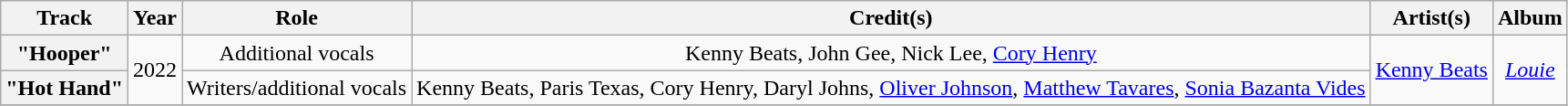<table class="wikitable plainrowheaders" style="text-align:center;">
<tr>
<th scope="col">Track</th>
<th scope="col" style="width:1em;">Year</th>
<th scope="col">Role</th>
<th scope="col">Credit(s)</th>
<th scope="col">Artist(s)</th>
<th scope="col">Album</th>
</tr>
<tr>
<th scope="row">"Hooper"</th>
<td rowspan="2">2022</td>
<td>Additional vocals</td>
<td>Kenny Beats, John Gee, Nick Lee, <a href='#'>Cory Henry</a></td>
<td rowspan="2"><a href='#'>Kenny Beats</a></td>
<td rowspan="2"><em><a href='#'>Louie</a></em></td>
</tr>
<tr>
<th scope="row">"Hot Hand"</th>
<td>Writers/additional vocals</td>
<td>Kenny Beats, Paris Texas, Cory Henry, Daryl Johns, <a href='#'>Oliver Johnson</a>, <a href='#'>Matthew Tavares</a>, <a href='#'>Sonia Bazanta Vides</a></td>
</tr>
<tr>
</tr>
</table>
